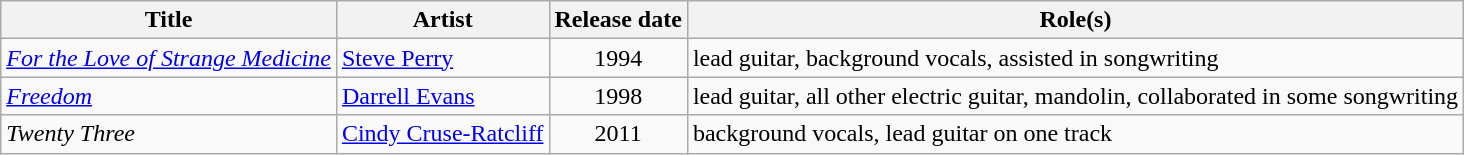<table class="wikitable" style="text-align: left">
<tr>
<th>Title</th>
<th>Artist</th>
<th>Release date</th>
<th>Role(s)</th>
</tr>
<tr>
<td><em><a href='#'>For the Love of Strange Medicine</a></em></td>
<td><a href='#'>Steve Perry</a></td>
<td style="text-align: center">1994</td>
<td>lead guitar, background vocals, assisted in songwriting</td>
</tr>
<tr>
<td><em><a href='#'>Freedom</a></em></td>
<td><a href='#'>Darrell Evans</a></td>
<td style="text-align: center">1998</td>
<td>lead guitar, all other electric guitar, mandolin, collaborated in some songwriting</td>
</tr>
<tr>
<td><em>Twenty Three</em></td>
<td><a href='#'>Cindy Cruse-Ratcliff</a></td>
<td style="text-align: center">2011</td>
<td>background vocals, lead guitar on one track</td>
</tr>
</table>
